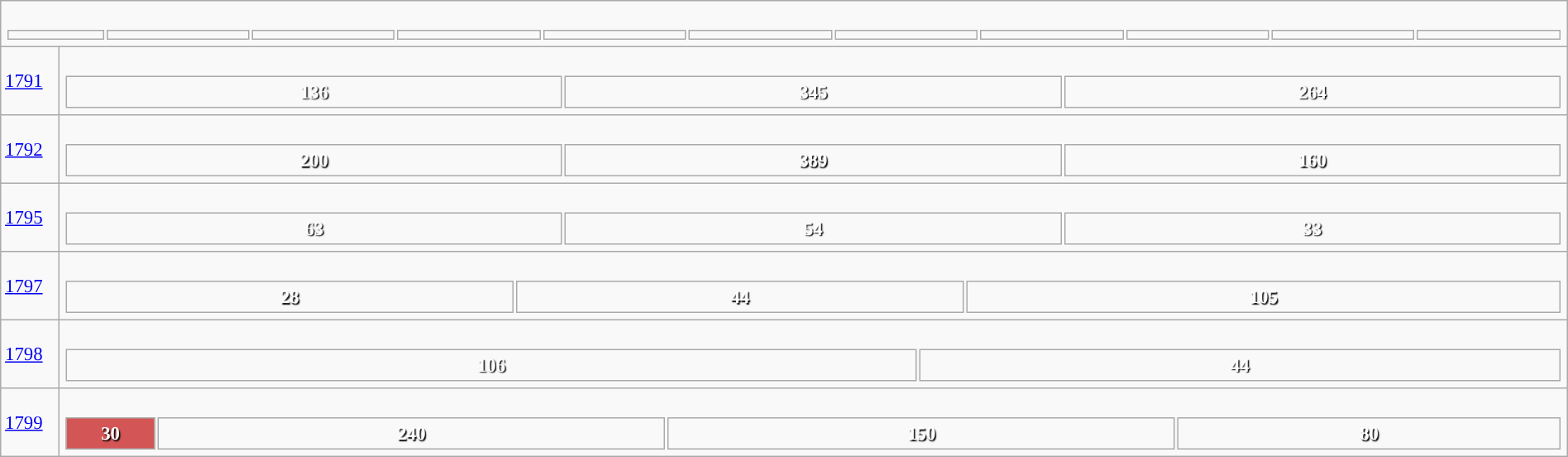<table class="wikitable" width="100%" style="border:solid #000000 1px; font-size:95%;">
<tr>
<td colspan="2"><br><table width="100%" style="font-size:90%;">
<tr>
<td width="70"></td>
<td></td>
<td></td>
<td></td>
<td></td>
<td></td>
<td></td>
<td></td>
<td></td>
<td></td>
<td></td>
</tr>
</table>
</td>
</tr>
<tr>
<td width="40"><a href='#'>1791</a></td>
<td><br><table style="width:100%; text-align:center; font-weight:bold; color:white; text-shadow: 1px 1px 1px #000000;">
<tr>
<td style="background-color: ">136</td>
<td style="background-color: ">345</td>
<td style="background-color: ">264</td>
</tr>
</table>
</td>
</tr>
<tr>
<td width="40"><a href='#'>1792</a></td>
<td><br><table style="width:100%; text-align:center; font-weight:bold; color:white; text-shadow: 1px 1px 1px #000000;">
<tr>
<td style="background-color: ">200</td>
<td style="background-color: ">389</td>
<td style="background-color: ">160</td>
</tr>
</table>
</td>
</tr>
<tr>
<td width="40"><a href='#'>1795</a></td>
<td><br><table style="width:100%; text-align:center; font-weight:bold; color:white; text-shadow: 1px 1px 1px #000000;">
<tr>
<td style="background-color: ">63</td>
<td style="background-color: ">54</td>
<td style="background-color: ">33</td>
</tr>
</table>
</td>
</tr>
<tr>
<td width="40"><a href='#'>1797</a></td>
<td><br><table style="width:100%; text-align:center; font-weight:bold; color:white; text-shadow: 1px 1px 1px #000000;">
<tr>
<td style="background-color: ">28</td>
<td style="background-color: ">44</td>
<td style="background-color: ">105</td>
</tr>
</table>
</td>
</tr>
<tr>
<td width="40"><a href='#'>1798</a></td>
<td><br><table style="width:100%; text-align:center; font-weight:bold; color:white; text-shadow: 1px 1px 1px #000000;">
<tr>
<td style="background-color: ">106</td>
<td style="background-color: ">44</td>
</tr>
</table>
</td>
</tr>
<tr>
<td width="40"><a href='#'>1799</a></td>
<td><br><table style="width:100%; text-align:center; font-weight:bold; color:white; text-shadow: 1px 1px 1px #000000;">
<tr>
<td style="background-color: #D45555;                                                                   width:  6.00%">30</td>
<td style="background-color: ">240</td>
<td style="background-color: ">150</td>
<td style="background-color: ">80</td>
</tr>
</table>
</td>
</tr>
</table>
